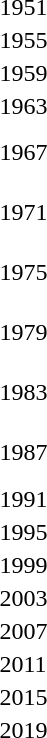<table>
<tr>
<td>1951</td>
<td></td>
<td></td>
<td></td>
</tr>
<tr>
<td>1955</td>
<td></td>
<td></td>
<td></td>
</tr>
<tr>
<td>1959</td>
<td></td>
<td></td>
<td></td>
</tr>
<tr>
<td>1963</td>
<td></td>
<td></td>
<td></td>
</tr>
<tr>
<td>1967</td>
<td></td>
<td></td>
<td><br><br></td>
</tr>
<tr>
<td>1971</td>
<td></td>
<td></td>
<td><br><br></td>
</tr>
<tr>
<td>1975</td>
<td></td>
<td></td>
<td><br><br></td>
</tr>
<tr>
<td>1979</td>
<td></td>
<td></td>
<td><br><br></td>
</tr>
<tr>
<td>1983</td>
<td></td>
<td></td>
<td><br><br></td>
</tr>
<tr>
<td>1987</td>
<td></td>
<td></td>
<td><br><br></td>
</tr>
<tr>
<td>1991</td>
<td></td>
<td></td>
<td><br></td>
</tr>
<tr>
<td>1995</td>
<td></td>
<td></td>
<td><br></td>
</tr>
<tr>
<td>1999</td>
<td></td>
<td></td>
<td><br></td>
</tr>
<tr>
<td>2003</td>
<td></td>
<td></td>
<td><br></td>
</tr>
<tr>
<td>2007</td>
<td></td>
<td></td>
<td><br></td>
</tr>
<tr>
<td rowspan=2>2011<br></td>
<td rowspan=2></td>
<td rowspan=2></td>
<td></td>
</tr>
<tr>
<td></td>
</tr>
<tr>
<td rowspan=2>2015<br></td>
<td rowspan=2></td>
<td rowspan=2></td>
<td></td>
</tr>
<tr>
<td></td>
</tr>
<tr>
<td rowspan=2>2019<br></td>
<td rowspan=2></td>
<td rowspan=2></td>
<td></td>
</tr>
<tr>
<td></td>
</tr>
</table>
